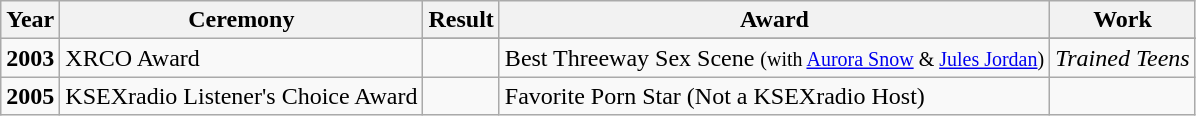<table class="wikitable">
<tr>
<th>Year</th>
<th>Ceremony</th>
<th>Result</th>
<th>Award</th>
<th>Work</th>
</tr>
<tr>
<td rowspan="2"><strong>2003</strong></td>
<td rowspan="2">XRCO Award</td>
</tr>
<tr>
<td></td>
<td>Best Threeway Sex Scene <small>(with <a href='#'>Aurora Snow</a> & <a href='#'>Jules Jordan</a>)</small></td>
<td><em>Trained Teens</em></td>
</tr>
<tr>
<td><strong>2005</strong></td>
<td>KSEXradio Listener's Choice Award</td>
<td></td>
<td>Favorite Porn Star (Not a KSEXradio Host)</td>
<td></td>
</tr>
</table>
